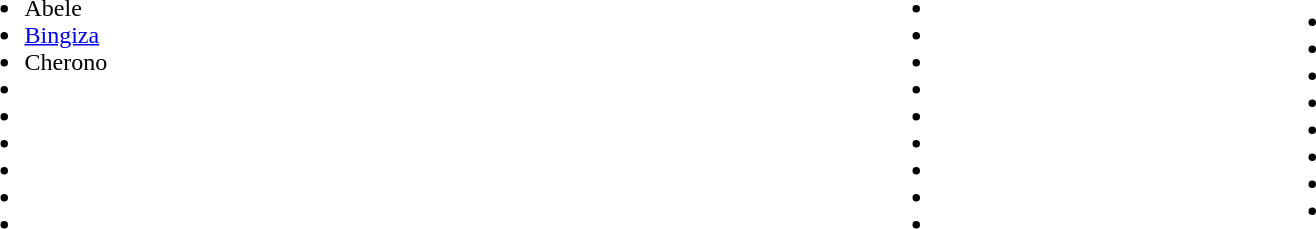<table width="90%">
<tr>
<td><br><ul><li>Abele</li><li><a href='#'>Bingiza</a></li><li>Cherono</li><li></li><li></li><li></li><li></li><li></li><li></li></ul></td>
<td><br><ul><li></li><li></li><li></li><li></li><li></li><li></li><li></li><li></li><li></li></ul></td>
<td><br><ul><li></li><li></li><li></li><li></li><li></li><li></li><li></li><li></li></ul></td>
</tr>
</table>
